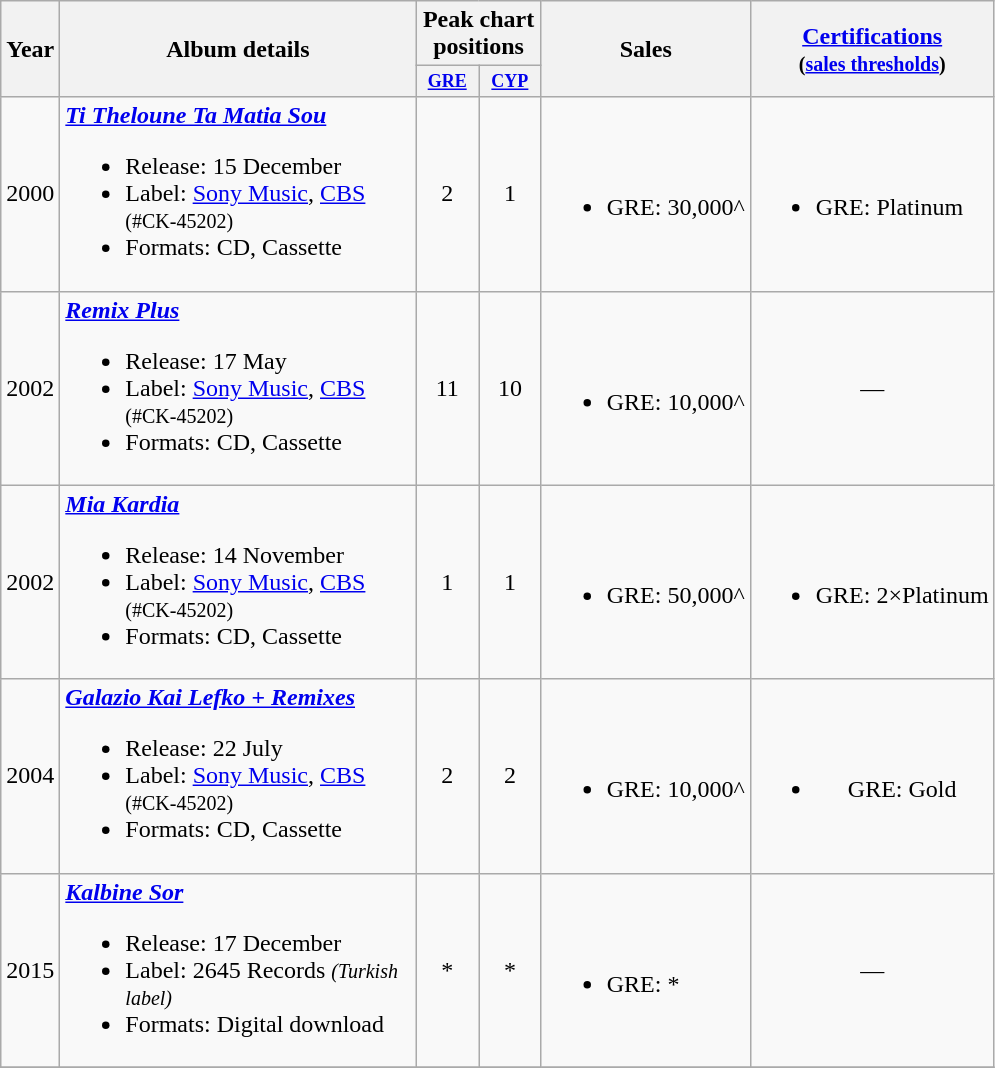<table class="wikitable" style="text-align:center;">
<tr>
<th rowspan="2">Year</th>
<th rowspan="2" style="width:230px;">Album details</th>
<th colspan="2">Peak chart positions</th>
<th rowspan="2">Sales</th>
<th rowspan="2"><a href='#'>Certifications</a><br><small>(<a href='#'>sales thresholds</a>)</small></th>
</tr>
<tr>
<th style="width:3em;font-size:75%"><a href='#'>GRE</a></th>
<th style="width:3em;font-size:75%"><a href='#'>CYP</a></th>
</tr>
<tr>
<td>2000</td>
<td align="left"><strong><em><a href='#'>Ti Theloune Ta Matia Sou</a></em></strong><br><ul><li>Release: 15 December</li><li>Label: <a href='#'>Sony Music</a>, <a href='#'>CBS</a> <small>(#CK-45202)</small></li><li>Formats: CD, Cassette</li></ul></td>
<td>2</td>
<td>1</td>
<td align="left"><br><ul><li>GRE: 30,000^</li></ul></td>
<td align="left"><br><ul><li>GRE: Platinum</li></ul></td>
</tr>
<tr>
<td>2002</td>
<td align="left"><strong><em><a href='#'>Remix Plus</a></em></strong><br><ul><li>Release: 17 May</li><li>Label: <a href='#'>Sony Music</a>, <a href='#'>CBS</a> <small>(#CK-45202)</small></li><li>Formats: CD, Cassette</li></ul></td>
<td>11</td>
<td>10</td>
<td align="left"><br><ul><li>GRE: 10,000^</li></ul></td>
<td align="Centre">—</td>
</tr>
<tr>
<td>2002</td>
<td align="left"><strong><em><a href='#'>Mia Kardia</a></em></strong><br><ul><li>Release: 14 November</li><li>Label: <a href='#'>Sony Music</a>, <a href='#'>CBS</a> <small>(#CK-45202)</small></li><li>Formats: CD, Cassette</li></ul></td>
<td>1</td>
<td>1</td>
<td align="left"><br><ul><li>GRE: 50,000^</li></ul></td>
<td align="left"><br><ul><li>GRE: 2×Platinum</li></ul></td>
</tr>
<tr>
<td>2004</td>
<td align="left"><strong><em><a href='#'>Galazio Kai Lefko + Remixes</a></em></strong><br><ul><li>Release: 22 July</li><li>Label: <a href='#'>Sony Music</a>, <a href='#'>CBS</a> <small>(#CK-45202)</small></li><li>Formats: CD, Cassette</li></ul></td>
<td>2</td>
<td>2</td>
<td align="left"><br><ul><li>GRE: 10,000^</li></ul></td>
<td align="centre"><br><ul><li>GRE: Gold</li></ul></td>
</tr>
<tr>
<td>2015</td>
<td align="left"><strong><em><a href='#'>Kalbine Sor</a></em></strong><br><ul><li>Release: 17 December</li><li>Label: 2645 Records <em><small>(Turkish label)</small></em></li><li>Formats: Digital download</li></ul></td>
<td>*</td>
<td>*</td>
<td align="left"><br><ul><li>GRE: *</li></ul></td>
<td align="centre">—</td>
</tr>
<tr>
</tr>
</table>
